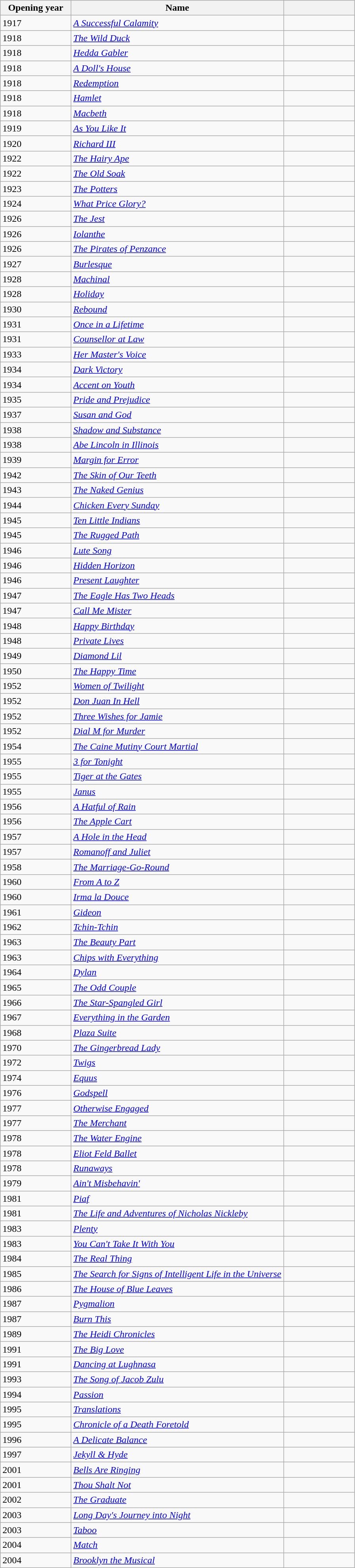<table class="wikitable sortable collapsible">
<tr>
<th width=20% scope="col">Opening year</th>
<th width=60% scope="col">Name</th>
<th width=20% scope="col" class="unsortable"></th>
</tr>
<tr>
<td>1917</td>
<td><em><a href='#'>A Successful Calamity</a></em></td>
<td></td>
</tr>
<tr>
<td>1918</td>
<td><em><a href='#'>The Wild Duck</a></em></td>
<td></td>
</tr>
<tr>
<td>1918</td>
<td><em><a href='#'>Hedda Gabler</a></em></td>
<td></td>
</tr>
<tr>
<td>1918</td>
<td><em><a href='#'>A Doll's House</a></em></td>
<td></td>
</tr>
<tr>
<td>1918</td>
<td><em><a href='#'>Redemption</a></em></td>
<td></td>
</tr>
<tr>
<td>1918</td>
<td><em><a href='#'>Hamlet</a></em></td>
<td></td>
</tr>
<tr>
<td>1918</td>
<td><em><a href='#'>Macbeth</a></em></td>
<td></td>
</tr>
<tr>
<td>1919</td>
<td><em><a href='#'>As You Like It</a></em></td>
<td></td>
</tr>
<tr>
<td>1920</td>
<td><em><a href='#'>Richard III</a></em></td>
<td></td>
</tr>
<tr>
<td>1922</td>
<td><em><a href='#'>The Hairy Ape</a></em></td>
<td></td>
</tr>
<tr>
<td>1922</td>
<td><em><a href='#'>The Old Soak</a></em></td>
<td></td>
</tr>
<tr>
<td>1923</td>
<td><em><a href='#'>The Potters</a></em></td>
<td></td>
</tr>
<tr>
<td>1924</td>
<td><em><a href='#'>What Price Glory?</a></em></td>
<td></td>
</tr>
<tr>
<td>1926</td>
<td><em><a href='#'>The Jest</a></em></td>
<td></td>
</tr>
<tr>
<td>1926</td>
<td><em><a href='#'>Iolanthe</a></em></td>
<td></td>
</tr>
<tr>
<td>1926</td>
<td><em><a href='#'>The Pirates of Penzance</a></em></td>
<td></td>
</tr>
<tr>
<td>1927</td>
<td><em><a href='#'>Burlesque</a></em></td>
<td></td>
</tr>
<tr>
<td>1928</td>
<td><em><a href='#'>Machinal</a></em></td>
<td></td>
</tr>
<tr>
<td>1928</td>
<td><em><a href='#'>Holiday</a></em></td>
<td></td>
</tr>
<tr>
<td>1930</td>
<td><em><a href='#'>Rebound</a></em></td>
<td></td>
</tr>
<tr>
<td>1931</td>
<td><em><a href='#'>Once in a Lifetime</a></em></td>
<td></td>
</tr>
<tr>
<td>1931</td>
<td><em><a href='#'>Counsellor at Law</a></em></td>
<td></td>
</tr>
<tr>
<td>1933</td>
<td><em><a href='#'>Her Master's Voice</a></em></td>
<td></td>
</tr>
<tr>
<td>1934</td>
<td><em><a href='#'>Dark Victory</a></em></td>
<td></td>
</tr>
<tr>
<td>1934</td>
<td><em><a href='#'>Accent on Youth</a></em></td>
<td></td>
</tr>
<tr>
<td>1935</td>
<td><em><a href='#'>Pride and Prejudice</a></em></td>
<td></td>
</tr>
<tr>
<td>1937</td>
<td><em><a href='#'>Susan and God</a></em></td>
<td></td>
</tr>
<tr>
<td>1938</td>
<td><em><a href='#'>Shadow and Substance</a></em></td>
<td></td>
</tr>
<tr>
<td>1938</td>
<td><em><a href='#'>Abe Lincoln in Illinois</a></em></td>
<td></td>
</tr>
<tr>
<td>1939</td>
<td><em><a href='#'>Margin for Error</a></em></td>
<td></td>
</tr>
<tr>
<td>1942</td>
<td><em><a href='#'>The Skin of Our Teeth</a></em></td>
<td></td>
</tr>
<tr>
<td>1943</td>
<td><em><a href='#'>The Naked Genius</a></em></td>
<td></td>
</tr>
<tr>
<td>1944</td>
<td><em><a href='#'>Chicken Every Sunday</a></em></td>
<td></td>
</tr>
<tr>
<td>1945</td>
<td><em><a href='#'>Ten Little Indians</a></em></td>
<td></td>
</tr>
<tr>
<td>1945</td>
<td><em><a href='#'>The Rugged Path</a></em></td>
<td></td>
</tr>
<tr>
<td>1946</td>
<td><em><a href='#'>Lute Song</a></em></td>
<td></td>
</tr>
<tr>
<td>1946</td>
<td><em><a href='#'>Hidden Horizon</a></em></td>
<td></td>
</tr>
<tr>
<td>1946</td>
<td><em><a href='#'>Present Laughter</a></em></td>
<td></td>
</tr>
<tr>
<td>1947</td>
<td><em><a href='#'>The Eagle Has Two Heads</a></em></td>
<td></td>
</tr>
<tr>
<td>1947</td>
<td><em><a href='#'>Call Me Mister</a></em></td>
<td></td>
</tr>
<tr>
<td>1948</td>
<td><em><a href='#'>Happy Birthday</a></em></td>
<td></td>
</tr>
<tr>
<td>1948</td>
<td><em><a href='#'>Private Lives</a></em></td>
<td></td>
</tr>
<tr>
<td>1949</td>
<td><em><a href='#'>Diamond Lil</a></em></td>
<td></td>
</tr>
<tr>
<td>1950</td>
<td><em><a href='#'>The Happy Time</a></em></td>
<td></td>
</tr>
<tr>
<td>1952</td>
<td><em><a href='#'>Women of Twilight</a></em></td>
<td></td>
</tr>
<tr>
<td>1952</td>
<td><em><a href='#'>Don Juan In Hell</a></em></td>
<td></td>
</tr>
<tr>
<td>1952</td>
<td><em><a href='#'>Three Wishes for Jamie</a></em></td>
<td></td>
</tr>
<tr>
<td>1952</td>
<td><em><a href='#'>Dial M for Murder</a></em></td>
<td></td>
</tr>
<tr>
<td>1954</td>
<td><em><a href='#'>The Caine Mutiny Court Martial</a></em></td>
<td></td>
</tr>
<tr>
<td>1955</td>
<td><em><a href='#'>3 for Tonight</a></em></td>
<td></td>
</tr>
<tr>
<td>1955</td>
<td><em><a href='#'>Tiger at the Gates</a></em></td>
<td></td>
</tr>
<tr>
<td>1955</td>
<td><em><a href='#'>Janus</a></em></td>
<td></td>
</tr>
<tr>
<td>1956</td>
<td><em><a href='#'>A Hatful of Rain</a></em></td>
<td></td>
</tr>
<tr>
<td>1956</td>
<td><em><a href='#'>The Apple Cart</a></em></td>
<td></td>
</tr>
<tr>
<td>1957</td>
<td><em><a href='#'>A Hole in the Head</a></em></td>
<td></td>
</tr>
<tr>
<td>1957</td>
<td><em><a href='#'>Romanoff and Juliet</a></em></td>
<td></td>
</tr>
<tr>
<td>1958</td>
<td><em><a href='#'>The Marriage-Go-Round</a></em></td>
<td></td>
</tr>
<tr>
<td>1960</td>
<td><em><a href='#'>From A to Z</a></em></td>
<td></td>
</tr>
<tr>
<td>1960</td>
<td><em><a href='#'>Irma la Douce</a></em></td>
<td></td>
</tr>
<tr>
<td>1961</td>
<td><em><a href='#'>Gideon</a></em></td>
<td></td>
</tr>
<tr>
<td>1962</td>
<td><em><a href='#'>Tchin-Tchin</a></em></td>
<td></td>
</tr>
<tr>
<td>1963</td>
<td><em><a href='#'>The Beauty Part</a></em></td>
<td></td>
</tr>
<tr>
<td>1963</td>
<td><em><a href='#'>Chips with Everything</a></em></td>
<td></td>
</tr>
<tr>
<td>1964</td>
<td><em><a href='#'>Dylan</a></em></td>
<td></td>
</tr>
<tr>
<td>1965</td>
<td><em><a href='#'>The Odd Couple</a></em></td>
<td></td>
</tr>
<tr>
<td>1966</td>
<td><em><a href='#'>The Star-Spangled Girl</a></em></td>
<td></td>
</tr>
<tr>
<td>1967</td>
<td><em><a href='#'>Everything in the Garden</a></em></td>
<td></td>
</tr>
<tr>
<td>1968</td>
<td><em><a href='#'>Plaza Suite</a></em></td>
<td></td>
</tr>
<tr>
<td>1970</td>
<td><em><a href='#'>The Gingerbread Lady</a></em></td>
<td></td>
</tr>
<tr>
<td>1972</td>
<td><em><a href='#'>Twigs</a></em></td>
<td></td>
</tr>
<tr>
<td>1974</td>
<td><em><a href='#'>Equus</a></em></td>
<td></td>
</tr>
<tr>
<td>1976</td>
<td><em><a href='#'>Godspell</a></em></td>
<td></td>
</tr>
<tr>
<td>1977</td>
<td><em><a href='#'>Otherwise Engaged</a></em></td>
<td></td>
</tr>
<tr>
<td>1977</td>
<td><em><a href='#'>The Merchant</a></em></td>
<td></td>
</tr>
<tr>
<td>1978</td>
<td><em><a href='#'>The Water Engine</a></em></td>
<td></td>
</tr>
<tr>
<td>1978</td>
<td><em><a href='#'>Eliot Feld Ballet</a></em></td>
<td></td>
</tr>
<tr>
<td>1978</td>
<td><em><a href='#'>Runaways</a></em></td>
<td></td>
</tr>
<tr>
<td>1979</td>
<td><em><a href='#'>Ain't Misbehavin'</a></em></td>
<td></td>
</tr>
<tr>
<td>1981</td>
<td><em><a href='#'>Piaf</a></em></td>
<td></td>
</tr>
<tr>
<td>1981</td>
<td><em><a href='#'>The Life and Adventures of Nicholas Nickleby</a></em></td>
<td></td>
</tr>
<tr>
<td>1983</td>
<td><em><a href='#'>Plenty</a></em></td>
<td></td>
</tr>
<tr>
<td>1983</td>
<td><em><a href='#'>You Can't Take It With You</a></em></td>
<td></td>
</tr>
<tr>
<td>1984</td>
<td><em><a href='#'>The Real Thing</a></em></td>
<td></td>
</tr>
<tr>
<td>1985</td>
<td><em><a href='#'>The Search for Signs of Intelligent Life in the Universe</a></em></td>
<td></td>
</tr>
<tr>
<td>1986</td>
<td><em><a href='#'>The House of Blue Leaves</a></em></td>
<td></td>
</tr>
<tr>
<td>1987</td>
<td><em><a href='#'>Pygmalion</a></em></td>
<td></td>
</tr>
<tr>
<td>1987</td>
<td><em><a href='#'>Burn This</a></em></td>
<td></td>
</tr>
<tr>
<td>1989</td>
<td><em><a href='#'>The Heidi Chronicles</a></em></td>
<td></td>
</tr>
<tr>
<td>1991</td>
<td><em><a href='#'>The Big Love</a></em></td>
<td></td>
</tr>
<tr>
<td>1991</td>
<td><em><a href='#'>Dancing at Lughnasa</a></em></td>
<td></td>
</tr>
<tr>
<td>1993</td>
<td><em><a href='#'>The Song of Jacob Zulu</a></em></td>
<td></td>
</tr>
<tr>
<td>1994</td>
<td><em><a href='#'>Passion</a></em></td>
<td></td>
</tr>
<tr>
<td>1995</td>
<td><em><a href='#'>Translations</a></em></td>
<td></td>
</tr>
<tr>
<td>1995</td>
<td><em><a href='#'>Chronicle of a Death Foretold</a></em></td>
<td></td>
</tr>
<tr>
<td>1996</td>
<td><em><a href='#'>A Delicate Balance</a></em></td>
<td></td>
</tr>
<tr>
<td>1997</td>
<td><em><a href='#'>Jekyll & Hyde</a></em></td>
<td></td>
</tr>
<tr>
<td>2001</td>
<td><em><a href='#'>Bells Are Ringing</a></em></td>
<td></td>
</tr>
<tr>
<td>2001</td>
<td><em><a href='#'>Thou Shalt Not</a></em></td>
<td></td>
</tr>
<tr>
<td>2002</td>
<td><em><a href='#'>The Graduate</a></em></td>
<td></td>
</tr>
<tr>
<td>2003</td>
<td><em><a href='#'>Long Day's Journey into Night</a></em></td>
<td></td>
</tr>
<tr>
<td>2003</td>
<td><em><a href='#'>Taboo</a></em></td>
<td></td>
</tr>
<tr>
<td>2004</td>
<td><em><a href='#'>Match</a></em></td>
<td></td>
</tr>
<tr>
<td>2004</td>
<td><em><a href='#'>Brooklyn the Musical</a></em></td>
<td></td>
</tr>
</table>
